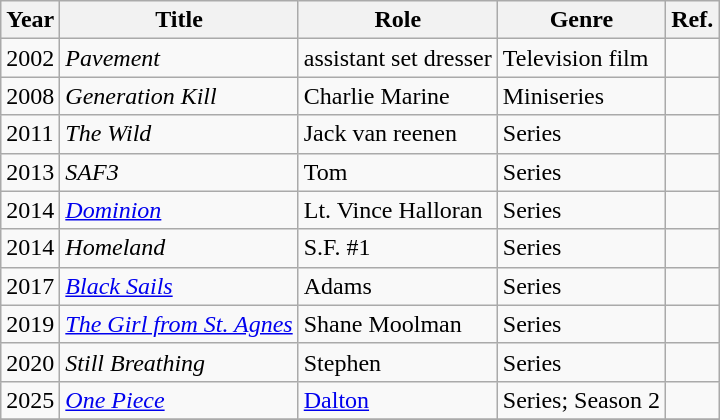<table class="wikitable">
<tr>
<th>Year</th>
<th>Title</th>
<th>Role</th>
<th>Genre</th>
<th>Ref.</th>
</tr>
<tr>
<td>2002</td>
<td><em>Pavement</em></td>
<td>assistant set dresser</td>
<td>Television film</td>
<td></td>
</tr>
<tr>
<td>2008</td>
<td><em>Generation Kill</em></td>
<td>Charlie Marine</td>
<td>Miniseries</td>
<td></td>
</tr>
<tr>
<td>2011</td>
<td><em>The Wild</em></td>
<td>Jack van reenen</td>
<td>Series</td>
<td></td>
</tr>
<tr>
<td>2013</td>
<td><em>SAF3</em></td>
<td>Tom</td>
<td>Series</td>
<td></td>
</tr>
<tr>
<td>2014</td>
<td><em><a href='#'>Dominion</a></em></td>
<td>Lt. Vince Halloran</td>
<td>Series</td>
<td></td>
</tr>
<tr>
<td>2014</td>
<td><em>Homeland</em></td>
<td>S.F. #1</td>
<td>Series</td>
<td></td>
</tr>
<tr>
<td>2017</td>
<td><em><a href='#'>Black Sails</a></em></td>
<td>Adams</td>
<td>Series</td>
<td></td>
</tr>
<tr>
<td>2019</td>
<td><em><a href='#'>The Girl from St. Agnes</a></em></td>
<td>Shane Moolman</td>
<td>Series</td>
<td></td>
</tr>
<tr>
<td>2020</td>
<td><em>Still Breathing</em></td>
<td>Stephen</td>
<td>Series</td>
<td></td>
</tr>
<tr>
<td>2025</td>
<td><em><a href='#'>One Piece</a></em></td>
<td><a href='#'>Dalton</a></td>
<td>Series; Season 2</td>
<td></td>
</tr>
<tr>
</tr>
</table>
